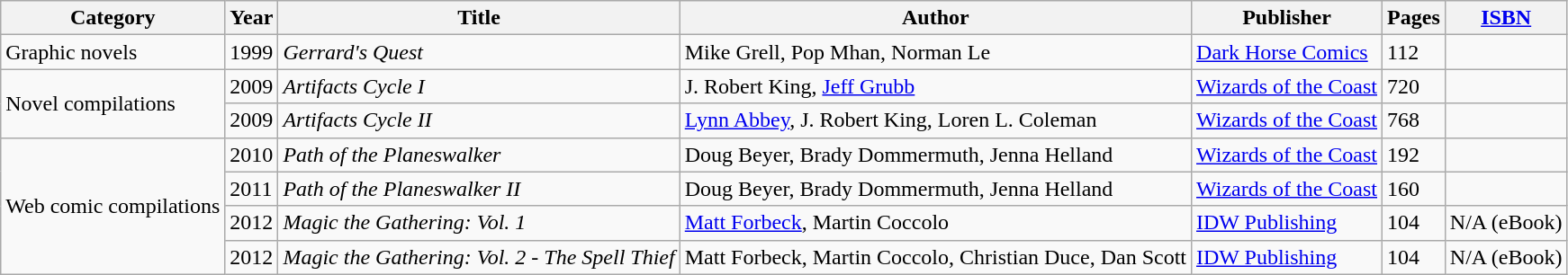<table class="wikitable">
<tr>
<th>Category</th>
<th>Year</th>
<th>Title</th>
<th>Author</th>
<th>Publisher</th>
<th>Pages</th>
<th><a href='#'>ISBN</a></th>
</tr>
<tr>
<td>Graphic novels</td>
<td>1999</td>
<td><em>Gerrard's Quest</em></td>
<td>Mike Grell, Pop Mhan, Norman Le</td>
<td><a href='#'>Dark Horse Comics</a></td>
<td>112</td>
<td></td>
</tr>
<tr>
<td rowspan="2">Novel compilations</td>
<td>2009</td>
<td><em>Artifacts Cycle I</em></td>
<td>J. Robert King, <a href='#'>Jeff Grubb</a></td>
<td><a href='#'>Wizards of the Coast</a></td>
<td>720</td>
<td></td>
</tr>
<tr>
<td>2009</td>
<td><em>Artifacts Cycle II</em></td>
<td><a href='#'>Lynn Abbey</a>, J. Robert King, Loren L. Coleman</td>
<td><a href='#'>Wizards of the Coast</a></td>
<td>768</td>
<td></td>
</tr>
<tr>
<td rowspan="4">Web comic compilations</td>
<td>2010</td>
<td><em>Path of the Planeswalker</em></td>
<td>Doug Beyer, Brady Dommermuth, Jenna Helland</td>
<td><a href='#'>Wizards of the Coast</a></td>
<td>192</td>
<td></td>
</tr>
<tr>
<td>2011</td>
<td><em>Path of the Planeswalker II</em></td>
<td>Doug Beyer, Brady Dommermuth, Jenna Helland</td>
<td><a href='#'>Wizards of the Coast</a></td>
<td>160</td>
<td></td>
</tr>
<tr>
<td>2012</td>
<td><em>Magic the Gathering: Vol. 1</em></td>
<td><a href='#'>Matt Forbeck</a>, Martin Coccolo</td>
<td><a href='#'>IDW Publishing</a></td>
<td>104</td>
<td>N/A (eBook)</td>
</tr>
<tr>
<td>2012</td>
<td><em>Magic the Gathering: Vol. 2 - The Spell Thief</em></td>
<td>Matt Forbeck, Martin Coccolo, Christian Duce, Dan Scott</td>
<td><a href='#'>IDW Publishing</a></td>
<td>104</td>
<td>N/A (eBook)</td>
</tr>
</table>
